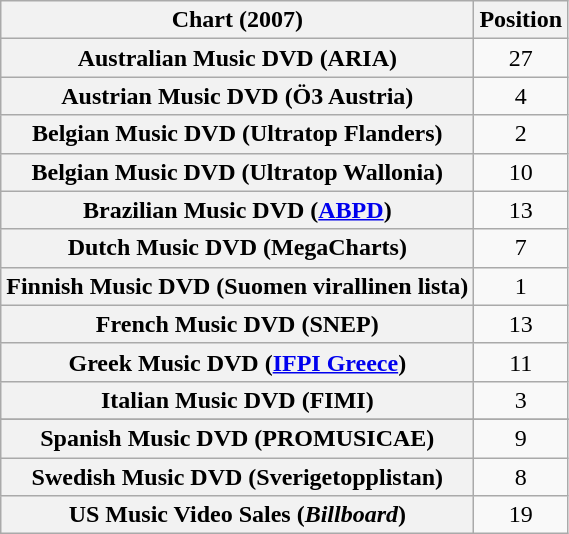<table class="wikitable sortable plainrowheaders" style="text-align:center;">
<tr>
<th>Chart (2007)</th>
<th>Position</th>
</tr>
<tr>
<th scope="row">Australian Music DVD (ARIA)</th>
<td>27</td>
</tr>
<tr>
<th scope="row">Austrian Music DVD (Ö3 Austria)</th>
<td>4</td>
</tr>
<tr>
<th scope="row">Belgian Music DVD (Ultratop Flanders)</th>
<td>2</td>
</tr>
<tr>
<th scope="row">Belgian Music DVD (Ultratop Wallonia)</th>
<td>10</td>
</tr>
<tr>
<th scope="row">Brazilian Music DVD (<a href='#'>ABPD</a>)</th>
<td style="text-align:center;">13</td>
</tr>
<tr>
<th scope="row">Dutch Music DVD (MegaCharts)</th>
<td>7</td>
</tr>
<tr>
<th scope="row">Finnish Music DVD (Suomen virallinen lista)</th>
<td>1</td>
</tr>
<tr>
<th scope="row">French Music DVD (SNEP)</th>
<td>13</td>
</tr>
<tr>
<th scope="row">Greek Music DVD (<a href='#'>IFPI Greece</a>)</th>
<td>11</td>
</tr>
<tr>
<th scope="row">Italian Music DVD (FIMI)</th>
<td>3</td>
</tr>
<tr>
</tr>
<tr>
<th scope="row">Spanish Music DVD (PROMUSICAE)</th>
<td>9</td>
</tr>
<tr>
<th scope="row">Swedish Music DVD (Sverigetopplistan)</th>
<td>8</td>
</tr>
<tr>
<th scope="row">US Music Video Sales (<em>Billboard</em>)</th>
<td>19</td>
</tr>
</table>
